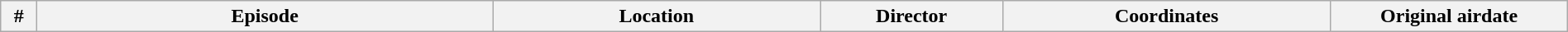<table class="wikitable plainrowheaders" style="width:100%; margin:auto;">
<tr>
<th width="2%">#</th>
<th width="25%">Episode</th>
<th width="18%">Location</th>
<th width="10%">Director</th>
<th width="18%">Coordinates</th>
<th width="13%">Original airdate<br>




</th>
</tr>
</table>
